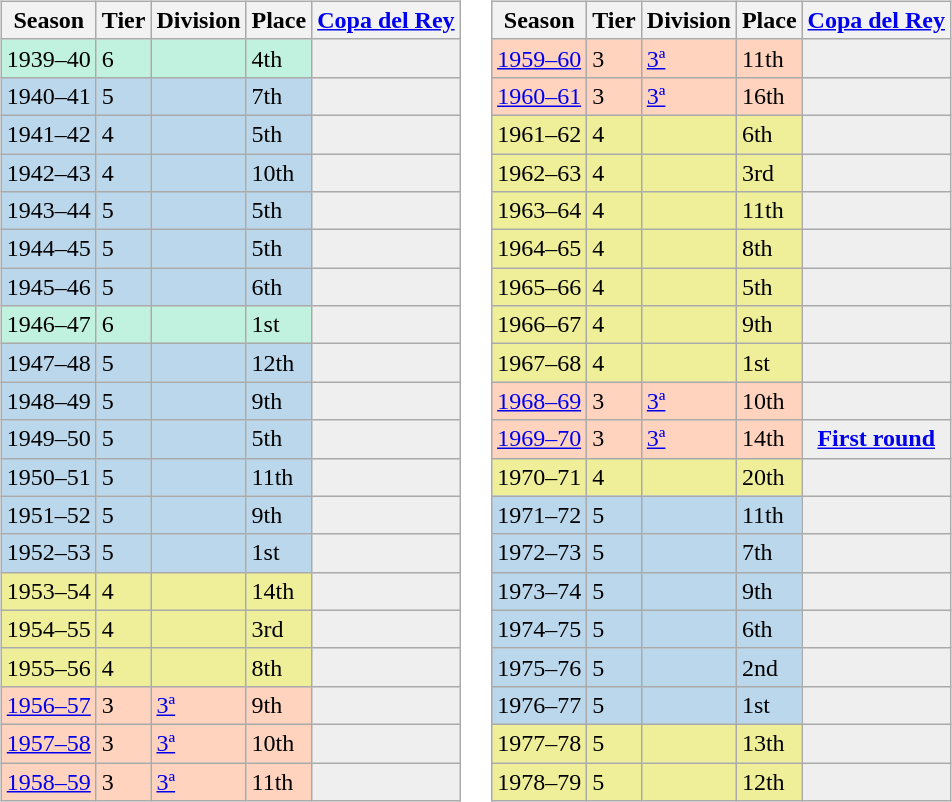<table>
<tr>
<td valign="top" width=0%><br><table class="wikitable">
<tr style="background:#f0f6fa;">
<th>Season</th>
<th>Tier</th>
<th>Division</th>
<th>Place</th>
<th><a href='#'>Copa del Rey</a></th>
</tr>
<tr>
<td style="background:#C0F2DF;">1939–40</td>
<td style="background:#C0F2DF;">6</td>
<td style="background:#C0F2DF;"></td>
<td style="background:#C0F2DF;">4th</td>
<th style="background:#efefef;"></th>
</tr>
<tr>
<td style="background:#BBD7EC;">1940–41</td>
<td style="background:#BBD7EC;">5</td>
<td style="background:#BBD7EC;"></td>
<td style="background:#BBD7EC;">7th</td>
<th style="background:#efefef;"></th>
</tr>
<tr>
<td style="background:#BBD7EC;">1941–42</td>
<td style="background:#BBD7EC;">4</td>
<td style="background:#BBD7EC;"></td>
<td style="background:#BBD7EC;">5th</td>
<th style="background:#efefef;"></th>
</tr>
<tr>
<td style="background:#BBD7EC;">1942–43</td>
<td style="background:#BBD7EC;">4</td>
<td style="background:#BBD7EC;"></td>
<td style="background:#BBD7EC;">10th</td>
<th style="background:#efefef;"></th>
</tr>
<tr>
<td style="background:#BBD7EC;">1943–44</td>
<td style="background:#BBD7EC;">5</td>
<td style="background:#BBD7EC;"></td>
<td style="background:#BBD7EC;">5th</td>
<th style="background:#efefef;"></th>
</tr>
<tr>
<td style="background:#BBD7EC;">1944–45</td>
<td style="background:#BBD7EC;">5</td>
<td style="background:#BBD7EC;"></td>
<td style="background:#BBD7EC;">5th</td>
<th style="background:#efefef;"></th>
</tr>
<tr>
<td style="background:#BBD7EC;">1945–46</td>
<td style="background:#BBD7EC;">5</td>
<td style="background:#BBD7EC;"></td>
<td style="background:#BBD7EC;">6th</td>
<th style="background:#efefef;"></th>
</tr>
<tr>
<td style="background:#C0F2DF;">1946–47</td>
<td style="background:#C0F2DF;">6</td>
<td style="background:#C0F2DF;"></td>
<td style="background:#C0F2DF;">1st</td>
<th style="background:#efefef;"></th>
</tr>
<tr>
<td style="background:#BBD7EC;">1947–48</td>
<td style="background:#BBD7EC;">5</td>
<td style="background:#BBD7EC;"></td>
<td style="background:#BBD7EC;">12th</td>
<th style="background:#efefef;"></th>
</tr>
<tr>
<td style="background:#BBD7EC;">1948–49</td>
<td style="background:#BBD7EC;">5</td>
<td style="background:#BBD7EC;"></td>
<td style="background:#BBD7EC;">9th</td>
<th style="background:#efefef;"></th>
</tr>
<tr>
<td style="background:#BBD7EC;">1949–50</td>
<td style="background:#BBD7EC;">5</td>
<td style="background:#BBD7EC;"></td>
<td style="background:#BBD7EC;">5th</td>
<th style="background:#efefef;"></th>
</tr>
<tr>
<td style="background:#BBD7EC;">1950–51</td>
<td style="background:#BBD7EC;">5</td>
<td style="background:#BBD7EC;"></td>
<td style="background:#BBD7EC;">11th</td>
<th style="background:#efefef;"></th>
</tr>
<tr>
<td style="background:#BBD7EC;">1951–52</td>
<td style="background:#BBD7EC;">5</td>
<td style="background:#BBD7EC;"></td>
<td style="background:#BBD7EC;">9th</td>
<th style="background:#efefef;"></th>
</tr>
<tr>
<td style="background:#BBD7EC;">1952–53</td>
<td style="background:#BBD7EC;">5</td>
<td style="background:#BBD7EC;"></td>
<td style="background:#BBD7EC;">1st</td>
<th style="background:#efefef;"></th>
</tr>
<tr>
<td style="background:#EFEF99;">1953–54</td>
<td style="background:#EFEF99;">4</td>
<td style="background:#EFEF99;"></td>
<td style="background:#EFEF99;">14th</td>
<th style="background:#efefef;"></th>
</tr>
<tr>
<td style="background:#EFEF99;">1954–55</td>
<td style="background:#EFEF99;">4</td>
<td style="background:#EFEF99;"></td>
<td style="background:#EFEF99;">3rd</td>
<th style="background:#efefef;"></th>
</tr>
<tr>
<td style="background:#EFEF99;">1955–56</td>
<td style="background:#EFEF99;">4</td>
<td style="background:#EFEF99;"></td>
<td style="background:#EFEF99;">8th</td>
<th style="background:#efefef;"></th>
</tr>
<tr>
<td style="background:#FFD3BD;"><a href='#'>1956–57</a></td>
<td style="background:#FFD3BD;">3</td>
<td style="background:#FFD3BD;"><a href='#'>3ª</a></td>
<td style="background:#FFD3BD;">9th</td>
<th style="background:#efefef;"></th>
</tr>
<tr>
<td style="background:#FFD3BD;"><a href='#'>1957–58</a></td>
<td style="background:#FFD3BD;">3</td>
<td style="background:#FFD3BD;"><a href='#'>3ª</a></td>
<td style="background:#FFD3BD;">10th</td>
<th style="background:#efefef;"></th>
</tr>
<tr>
<td style="background:#FFD3BD;"><a href='#'>1958–59</a></td>
<td style="background:#FFD3BD;">3</td>
<td style="background:#FFD3BD;"><a href='#'>3ª</a></td>
<td style="background:#FFD3BD;">11th</td>
<th style="background:#efefef;"></th>
</tr>
</table>
</td>
<td valign="top" width=0%><br><table class="wikitable">
<tr style="background:#f0f6fa;">
<th>Season</th>
<th>Tier</th>
<th>Division</th>
<th>Place</th>
<th><a href='#'>Copa del Rey</a></th>
</tr>
<tr>
<td style="background:#FFD3BD;"><a href='#'>1959–60</a></td>
<td style="background:#FFD3BD;">3</td>
<td style="background:#FFD3BD;"><a href='#'>3ª</a></td>
<td style="background:#FFD3BD;">11th</td>
<th style="background:#efefef;"></th>
</tr>
<tr>
<td style="background:#FFD3BD;"><a href='#'>1960–61</a></td>
<td style="background:#FFD3BD;">3</td>
<td style="background:#FFD3BD;"><a href='#'>3ª</a></td>
<td style="background:#FFD3BD;">16th</td>
<td style="background:#efefef;"></td>
</tr>
<tr>
<td style="background:#EFEF99;">1961–62</td>
<td style="background:#EFEF99;">4</td>
<td style="background:#EFEF99;"></td>
<td style="background:#EFEF99;">6th</td>
<th style="background:#efefef;"></th>
</tr>
<tr>
<td style="background:#EFEF99;">1962–63</td>
<td style="background:#EFEF99;">4</td>
<td style="background:#EFEF99;"></td>
<td style="background:#EFEF99;">3rd</td>
<th style="background:#efefef;"></th>
</tr>
<tr>
<td style="background:#EFEF99;">1963–64</td>
<td style="background:#EFEF99;">4</td>
<td style="background:#EFEF99;"></td>
<td style="background:#EFEF99;">11th</td>
<th style="background:#efefef;"></th>
</tr>
<tr>
<td style="background:#EFEF99;">1964–65</td>
<td style="background:#EFEF99;">4</td>
<td style="background:#EFEF99;"></td>
<td style="background:#EFEF99;">8th</td>
<th style="background:#efefef;"></th>
</tr>
<tr>
<td style="background:#EFEF99;">1965–66</td>
<td style="background:#EFEF99;">4</td>
<td style="background:#EFEF99;"></td>
<td style="background:#EFEF99;">5th</td>
<th style="background:#efefef;"></th>
</tr>
<tr>
<td style="background:#EFEF99;">1966–67</td>
<td style="background:#EFEF99;">4</td>
<td style="background:#EFEF99;"></td>
<td style="background:#EFEF99;">9th</td>
<th style="background:#efefef;"></th>
</tr>
<tr>
<td style="background:#EFEF99;">1967–68</td>
<td style="background:#EFEF99;">4</td>
<td style="background:#EFEF99;"></td>
<td style="background:#EFEF99;">1st</td>
<th style="background:#efefef;"></th>
</tr>
<tr>
<td style="background:#FFD3BD;"><a href='#'>1968–69</a></td>
<td style="background:#FFD3BD;">3</td>
<td style="background:#FFD3BD;"><a href='#'>3ª</a></td>
<td style="background:#FFD3BD;">10th</td>
<th style="background:#efefef;"></th>
</tr>
<tr>
<td style="background:#FFD3BD;"><a href='#'>1969–70</a></td>
<td style="background:#FFD3BD;">3</td>
<td style="background:#FFD3BD;"><a href='#'>3ª</a></td>
<td style="background:#FFD3BD;">14th</td>
<th style="background:#efefef;"><a href='#'>First round</a></th>
</tr>
<tr>
<td style="background:#EFEF99;">1970–71</td>
<td style="background:#EFEF99;">4</td>
<td style="background:#EFEF99;"></td>
<td style="background:#EFEF99;">20th</td>
<th style="background:#efefef;"></th>
</tr>
<tr>
<td style="background:#BBD7EC;">1971–72</td>
<td style="background:#BBD7EC;">5</td>
<td style="background:#BBD7EC;"></td>
<td style="background:#BBD7EC;">11th</td>
<th style="background:#efefef;"></th>
</tr>
<tr>
<td style="background:#BBD7EC;">1972–73</td>
<td style="background:#BBD7EC;">5</td>
<td style="background:#BBD7EC;"></td>
<td style="background:#BBD7EC;">7th</td>
<th style="background:#efefef;"></th>
</tr>
<tr>
<td style="background:#BBD7EC;">1973–74</td>
<td style="background:#BBD7EC;">5</td>
<td style="background:#BBD7EC;"></td>
<td style="background:#BBD7EC;">9th</td>
<th style="background:#efefef;"></th>
</tr>
<tr>
<td style="background:#BBD7EC;">1974–75</td>
<td style="background:#BBD7EC;">5</td>
<td style="background:#BBD7EC;"></td>
<td style="background:#BBD7EC;">6th</td>
<th style="background:#efefef;"></th>
</tr>
<tr>
<td style="background:#BBD7EC;">1975–76</td>
<td style="background:#BBD7EC;">5</td>
<td style="background:#BBD7EC;"></td>
<td style="background:#BBD7EC;">2nd</td>
<th style="background:#efefef;"></th>
</tr>
<tr>
<td style="background:#BBD7EC;">1976–77</td>
<td style="background:#BBD7EC;">5</td>
<td style="background:#BBD7EC;"></td>
<td style="background:#BBD7EC;">1st</td>
<th style="background:#efefef;"></th>
</tr>
<tr>
<td style="background:#EFEF99;">1977–78</td>
<td style="background:#EFEF99;">5</td>
<td style="background:#EFEF99;"></td>
<td style="background:#EFEF99;">13th</td>
<th style="background:#efefef;"></th>
</tr>
<tr>
<td style="background:#EFEF99;">1978–79</td>
<td style="background:#EFEF99;">5</td>
<td style="background:#EFEF99;"></td>
<td style="background:#EFEF99;">12th</td>
<th style="background:#efefef;"></th>
</tr>
</table>
</td>
</tr>
</table>
